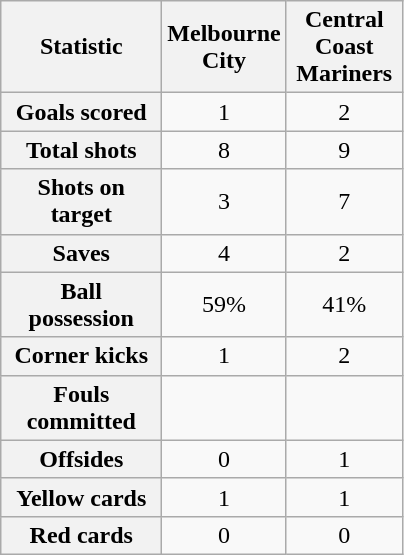<table class="wikitable plainrowheaders" style="text-align:center">
<tr>
<th scope="col" style="width:100px">Statistic</th>
<th scope="col" style="width:70px">Melbourne City</th>
<th scope="col" style="width:70px">Central Coast Mariners</th>
</tr>
<tr>
<th scope=row>Goals scored</th>
<td>1</td>
<td>2</td>
</tr>
<tr>
<th scope=row>Total shots</th>
<td>8</td>
<td>9</td>
</tr>
<tr>
<th scope=row>Shots on target</th>
<td>3</td>
<td>7</td>
</tr>
<tr>
<th scope=row>Saves</th>
<td>4</td>
<td>2</td>
</tr>
<tr>
<th scope=row>Ball possession</th>
<td>59%</td>
<td>41%</td>
</tr>
<tr>
<th scope=row>Corner kicks</th>
<td>1</td>
<td>2</td>
</tr>
<tr>
<th scope=row>Fouls committed</th>
<td></td>
<td></td>
</tr>
<tr>
<th scope=row>Offsides</th>
<td>0</td>
<td>1</td>
</tr>
<tr>
<th scope=row>Yellow cards</th>
<td>1</td>
<td>1</td>
</tr>
<tr>
<th scope=row>Red cards</th>
<td>0</td>
<td>0</td>
</tr>
</table>
